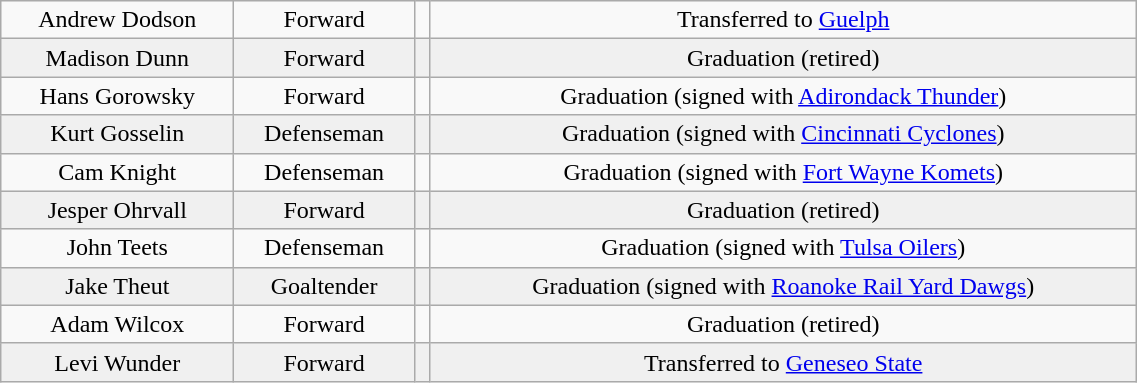<table class="wikitable" width="60%">
<tr align="center" bgcolor="">
<td>Andrew Dodson</td>
<td>Forward</td>
<td></td>
<td>Transferred to <a href='#'>Guelph</a></td>
</tr>
<tr align="center" bgcolor="f0f0f0">
<td>Madison Dunn</td>
<td>Forward</td>
<td></td>
<td>Graduation (retired)</td>
</tr>
<tr align="center" bgcolor="">
<td>Hans Gorowsky</td>
<td>Forward</td>
<td></td>
<td>Graduation (signed with <a href='#'>Adirondack Thunder</a>)</td>
</tr>
<tr align="center" bgcolor="f0f0f0">
<td>Kurt Gosselin</td>
<td>Defenseman</td>
<td></td>
<td>Graduation (signed with <a href='#'>Cincinnati Cyclones</a>)</td>
</tr>
<tr align="center" bgcolor="">
<td>Cam Knight</td>
<td>Defenseman</td>
<td></td>
<td>Graduation (signed with <a href='#'>Fort Wayne Komets</a>)</td>
</tr>
<tr align="center" bgcolor="f0f0f0">
<td>Jesper Ohrvall</td>
<td>Forward</td>
<td></td>
<td>Graduation (retired)</td>
</tr>
<tr align="center" bgcolor="">
<td>John Teets</td>
<td>Defenseman</td>
<td></td>
<td>Graduation (signed with <a href='#'>Tulsa Oilers</a>)</td>
</tr>
<tr align="center" bgcolor="f0f0f0">
<td>Jake Theut</td>
<td>Goaltender</td>
<td></td>
<td>Graduation (signed with <a href='#'>Roanoke Rail Yard Dawgs</a>)</td>
</tr>
<tr align="center" bgcolor="">
<td>Adam Wilcox</td>
<td>Forward</td>
<td></td>
<td>Graduation (retired)</td>
</tr>
<tr align="center" bgcolor="f0f0f0">
<td>Levi Wunder</td>
<td>Forward</td>
<td></td>
<td>Transferred to <a href='#'>Geneseo State</a></td>
</tr>
</table>
